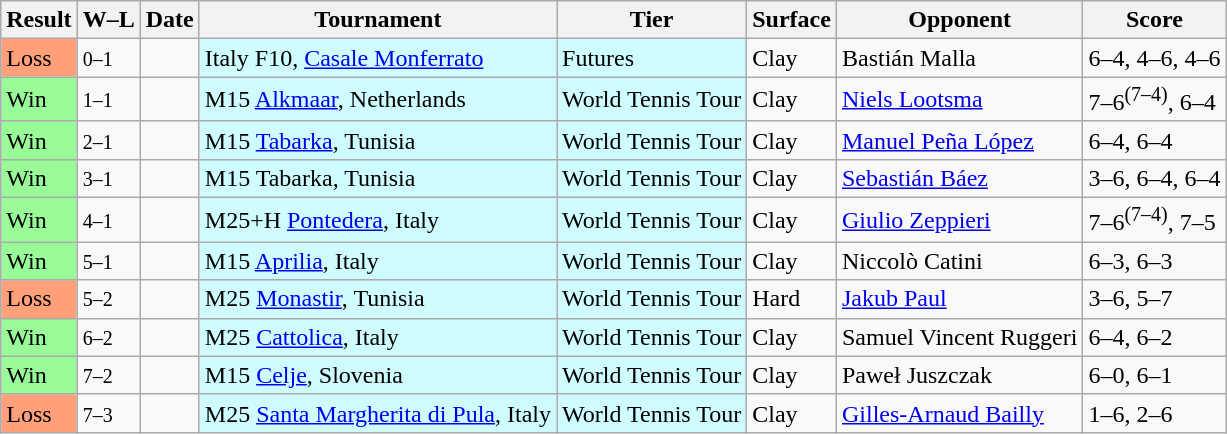<table class="sortable wikitable">
<tr>
<th>Result</th>
<th class="unsortable">W–L</th>
<th>Date</th>
<th>Tournament</th>
<th>Tier</th>
<th>Surface</th>
<th>Opponent</th>
<th class="unsortable">Score</th>
</tr>
<tr>
<td bgcolor=FFA07A>Loss</td>
<td><small>0–1</small></td>
<td></td>
<td style="background:#cffcff;">Italy F10, <a href='#'>Casale Monferrato</a></td>
<td style="background:#cffcff;">Futures</td>
<td>Clay</td>
<td> Bastián Malla</td>
<td>6–4, 4–6, 4–6</td>
</tr>
<tr>
<td bgcolor=98FB98>Win</td>
<td><small>1–1</small></td>
<td></td>
<td style="background:#cffcff;">M15 <a href='#'>Alkmaar</a>, Netherlands</td>
<td style="background:#cffcff;">World Tennis Tour</td>
<td>Clay</td>
<td> <a href='#'>Niels Lootsma</a></td>
<td>7–6<sup>(7–4)</sup>, 6–4</td>
</tr>
<tr>
<td bgcolor=98FB98>Win</td>
<td><small>2–1</small></td>
<td></td>
<td style="background:#cffcff;">M15 <a href='#'>Tabarka</a>, Tunisia</td>
<td style="background:#cffcff;">World Tennis Tour</td>
<td>Clay</td>
<td> <a href='#'>Manuel Peña López</a></td>
<td>6–4, 6–4</td>
</tr>
<tr>
<td bgcolor=98FB98>Win</td>
<td><small>3–1</small></td>
<td></td>
<td style="background:#cffcff;">M15 Tabarka, Tunisia</td>
<td style="background:#cffcff;">World Tennis Tour</td>
<td>Clay</td>
<td> <a href='#'>Sebastián Báez</a></td>
<td>3–6, 6–4, 6–4</td>
</tr>
<tr>
<td bgcolor=98FB98>Win</td>
<td><small>4–1</small></td>
<td></td>
<td style="background:#cffcff;">M25+H <a href='#'>Pontedera</a>, Italy</td>
<td style="background:#cffcff;">World Tennis Tour</td>
<td>Clay</td>
<td> <a href='#'>Giulio Zeppieri</a></td>
<td>7–6<sup>(7–4)</sup>, 7–5</td>
</tr>
<tr>
<td bgcolor=98FB98>Win</td>
<td><small>5–1</small></td>
<td></td>
<td style="background:#cffcff;">M15 <a href='#'>Aprilia</a>, Italy</td>
<td style="background:#cffcff;">World Tennis Tour</td>
<td>Clay</td>
<td> Niccolò Catini</td>
<td>6–3, 6–3</td>
</tr>
<tr>
<td bgcolor=FFA07A>Loss</td>
<td><small>5–2</small></td>
<td></td>
<td style="background:#cffcff;">M25 <a href='#'>Monastir</a>, Tunisia</td>
<td style="background:#cffcff;">World Tennis Tour</td>
<td>Hard</td>
<td> <a href='#'>Jakub Paul</a></td>
<td>3–6, 5–7</td>
</tr>
<tr>
<td bgcolor=98FB98>Win</td>
<td><small>6–2</small></td>
<td></td>
<td style="background:#cffcff;">M25 <a href='#'>Cattolica</a>, Italy</td>
<td style="background:#cffcff;">World Tennis Tour</td>
<td>Clay</td>
<td> Samuel Vincent Ruggeri</td>
<td>6–4, 6–2</td>
</tr>
<tr>
<td bgcolor=98FB98>Win</td>
<td><small>7–2</small></td>
<td></td>
<td style="background:#cffcff;">M15 <a href='#'>Celje</a>, Slovenia</td>
<td style="background:#cffcff;">World Tennis Tour</td>
<td>Clay</td>
<td> Paweł Juszczak</td>
<td>6–0, 6–1</td>
</tr>
<tr>
<td bgcolor=FFA07A>Loss</td>
<td><small>7–3</small></td>
<td></td>
<td style="background:#cffcff;">M25 <a href='#'>Santa Margherita di Pula</a>, Italy</td>
<td style="background:#cffcff;">World Tennis Tour</td>
<td>Clay</td>
<td> <a href='#'>Gilles-Arnaud Bailly</a></td>
<td>1–6, 2–6</td>
</tr>
</table>
